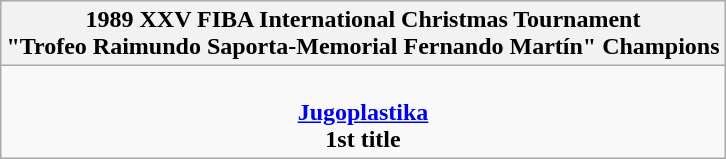<table class=wikitable style="text-align:center; margin:auto">
<tr>
<th>1989 XXV FIBA International Christmas Tournament<br>"Trofeo Raimundo Saporta-Memorial Fernando Martín" Champions</th>
</tr>
<tr>
<td><br><strong><a href='#'>Jugoplastika</a></strong><br><strong>1st title</strong></td>
</tr>
</table>
